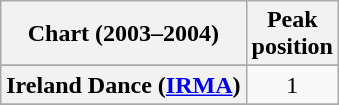<table class="wikitable sortable plainrowheaders" style="text-align:center">
<tr>
<th>Chart (2003–2004)</th>
<th>Peak<br>position</th>
</tr>
<tr>
</tr>
<tr>
<th scope="row">Ireland Dance (<a href='#'>IRMA</a>)</th>
<td>1</td>
</tr>
<tr>
</tr>
<tr>
</tr>
<tr>
</tr>
<tr>
</tr>
<tr>
</tr>
</table>
